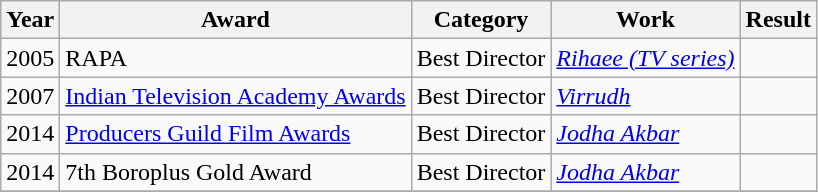<table class="wikitable unsortable">
<tr>
<th>Year</th>
<th>Award</th>
<th>Category</th>
<th>Work</th>
<th>Result</th>
</tr>
<tr>
<td>2005</td>
<td>RAPA</td>
<td>Best Director</td>
<td><em><a href='#'>Rihaee (TV series)</a></em></td>
<td><em></em></td>
</tr>
<tr>
<td>2007</td>
<td><a href='#'>Indian Television Academy Awards</a></td>
<td>Best Director</td>
<td><em><a href='#'>Virrudh</a></em></td>
<td><em> </em></td>
</tr>
<tr>
<td>2014</td>
<td><a href='#'>Producers Guild Film Awards</a></td>
<td>Best Director</td>
<td><em><a href='#'>Jodha Akbar</a></em></td>
<td><em> </em></td>
</tr>
<tr>
<td>2014</td>
<td>7th Boroplus Gold Award</td>
<td>Best Director</td>
<td><em><a href='#'>Jodha Akbar</a></em></td>
<td></td>
</tr>
<tr>
</tr>
</table>
